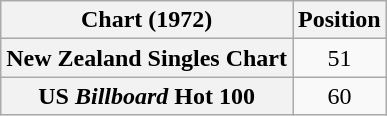<table class="wikitable plainrowheaders" style="text-align:center">
<tr>
<th>Chart (1972)</th>
<th>Position</th>
</tr>
<tr>
<th scope="row">New Zealand Singles Chart</th>
<td>51</td>
</tr>
<tr>
<th scope="row">US <em>Billboard</em> Hot 100</th>
<td>60</td>
</tr>
</table>
